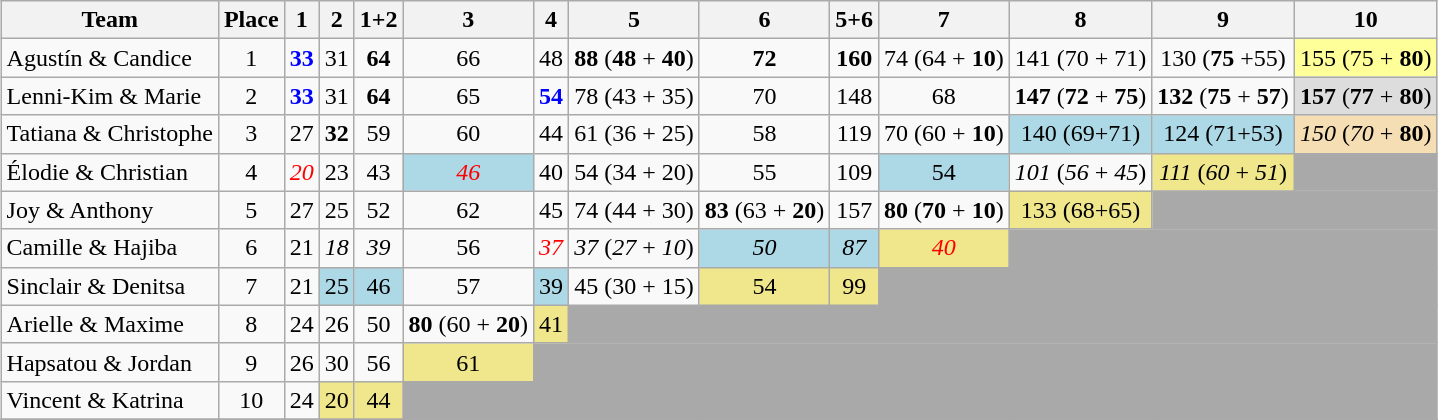<table class="wikitable sortable" style="margin:auto; text-align:center;">
<tr>
<th>Team</th>
<th>Place</th>
<th>1</th>
<th>2</th>
<th>1+2</th>
<th>3</th>
<th>4</th>
<th>5</th>
<th>6</th>
<th>5+6</th>
<th>7</th>
<th>8</th>
<th>9</th>
<th>10</th>
</tr>
<tr>
<td style="text-align:left;">Agustín & Candice</td>
<td>1</td>
<td style="color:blue;"><strong>33</strong></td>
<td>31</td>
<td><span><strong>64</strong></span></td>
<td>66</td>
<td>48</td>
<td><span><strong>88</strong></span> (<span><strong>48</strong></span> + <span><strong>40</strong></span>)</td>
<td><span><strong>72</strong></span></td>
<td><span><strong>160</strong></span></td>
<td>74 (64 + <span><strong>10</strong></span>)</td>
<td>141 (70 + 71)</td>
<td>130 (<span><strong>75</strong></span> +55)</td>
<td bgcolor="#FFFF99">155 (75 + <span><strong>80</strong></span>)</td>
</tr>
<tr>
<td style="text-align:left;">Lenni-Kim & Marie</td>
<td>2</td>
<td style="color:blue;"><strong>33</strong></td>
<td>31</td>
<td><span><strong>64</strong></span></td>
<td>65</td>
<td style="color:blue;"><strong>54</strong></td>
<td>78 (43 + 35)</td>
<td>70</td>
<td>148</td>
<td>68</td>
<td><span><strong>147</strong></span> (<span><strong>72</strong></span> + <span><strong>75</strong></span>)</td>
<td><span><strong>132</strong></span> (<span><strong>75</strong></span> + <span><strong>57</strong></span>)</td>
<td bgcolor="#DDDDDD"><span><strong>157</strong></span> (<span><strong>77</strong></span> + <span><strong>80</strong></span>)</td>
</tr>
<tr>
<td style="text-align:left;">Tatiana & Christophe</td>
<td>3</td>
<td>27</td>
<td><span><strong>32</strong></span></td>
<td>59</td>
<td>60</td>
<td>44</td>
<td>61 (36 + 25)</td>
<td>58</td>
<td>119</td>
<td>70 (60 + <span><strong>10</strong></span>)</td>
<td bgcolor="lightblue">140 (69+71)</td>
<td bgcolor="lightblue">124 (71+53)</td>
<td style="text-align:left; background:wheat;"><span><em>150</em></span> (<span><em>70</em></span> + <span><strong>80</strong></span>)</td>
</tr>
<tr>
<td style="text-align:left;">Élodie & Christian</td>
<td>4</td>
<td style="color:red;"><em>20</em></td>
<td>23</td>
<td>43</td>
<td style="background-color:lightblue; color:red;"><em>46</em></td>
<td>40</td>
<td>54 (34 + 20)</td>
<td>55</td>
<td>109</td>
<td bgcolor="lightblue">54</td>
<td><span><em>101</em></span> (<span><em>56</em></span> + <span><em>45</em></span>)</td>
<td bgcolor="Khaki"><span><em>111</em></span> (<span><em>60</em></span> + <span><em>51</em></span>)</td>
<td style="background:darkgrey;" colspan="1"></td>
</tr>
<tr>
<td style="text-align:left;">Joy & Anthony</td>
<td>5</td>
<td>27</td>
<td>25</td>
<td>52</td>
<td>62</td>
<td>45</td>
<td>74 (44 + 30)</td>
<td><span><strong>83</strong></span> (63 + <span><strong>20</strong></span>)</td>
<td>157</td>
<td><span><strong>80</strong></span> (<span><strong>70</strong></span> + <span><strong>10</strong></span>)</td>
<td bgcolor="Khaki">133 (68+65)</td>
<td style="background:darkgray;" colspan="2"></td>
</tr>
<tr>
<td style="text-align:left;">Camille & Hajiba</td>
<td>6</td>
<td>21</td>
<td><span><em>18</em></span></td>
<td><span><em>39</em></span></td>
<td>56</td>
<td style="color:red;"><em>37</em></td>
<td><span><em>37</em></span> (<span><em>27</em></span> + <span><em>10</em></span>)</td>
<td bgcolor="lightblue"><span><em>50</em></span></td>
<td bgcolor="lightblue"><span><em>87</em></span></td>
<td style="background-color:Khaki; color:red;"><em>40</em></td>
<td style="background:darkgray;" colspan="4"></td>
</tr>
<tr>
<td style="text-align:left;">Sinclair & Denitsa</td>
<td>7</td>
<td>21</td>
<td bgcolor="lightblue">25</td>
<td bgcolor="lightblue">46</td>
<td>57</td>
<td bgcolor="lightblue">39</td>
<td>45 (30 + 15)</td>
<td bgcolor="Khaki">54</td>
<td bgcolor="Khaki">99</td>
<td style="background:darkgray;" colspan="5"></td>
</tr>
<tr>
<td style="text-align:left;">Arielle & Maxime</td>
<td>8</td>
<td>24</td>
<td>26</td>
<td>50</td>
<td><span><strong>80</strong></span> (60 + <span><strong>20</strong></span>)</td>
<td bgcolor="Khaki">41</td>
<td style="background:darkgray;" colspan="7"></td>
</tr>
<tr>
<td style="text-align:left;">Hapsatou & Jordan</td>
<td>9</td>
<td>26</td>
<td>30</td>
<td>56</td>
<td bgcolor="Khaki">61</td>
<td style="background:darkgray;" colspan="8"></td>
</tr>
<tr>
<td style="text-align:left;">Vincent & Katrina</td>
<td>10</td>
<td>24</td>
<td bgcolor="Khaki">20</td>
<td bgcolor="Khaki">44</td>
<td style="background:darkgray;" colspan="9"></td>
</tr>
<tr>
</tr>
</table>
